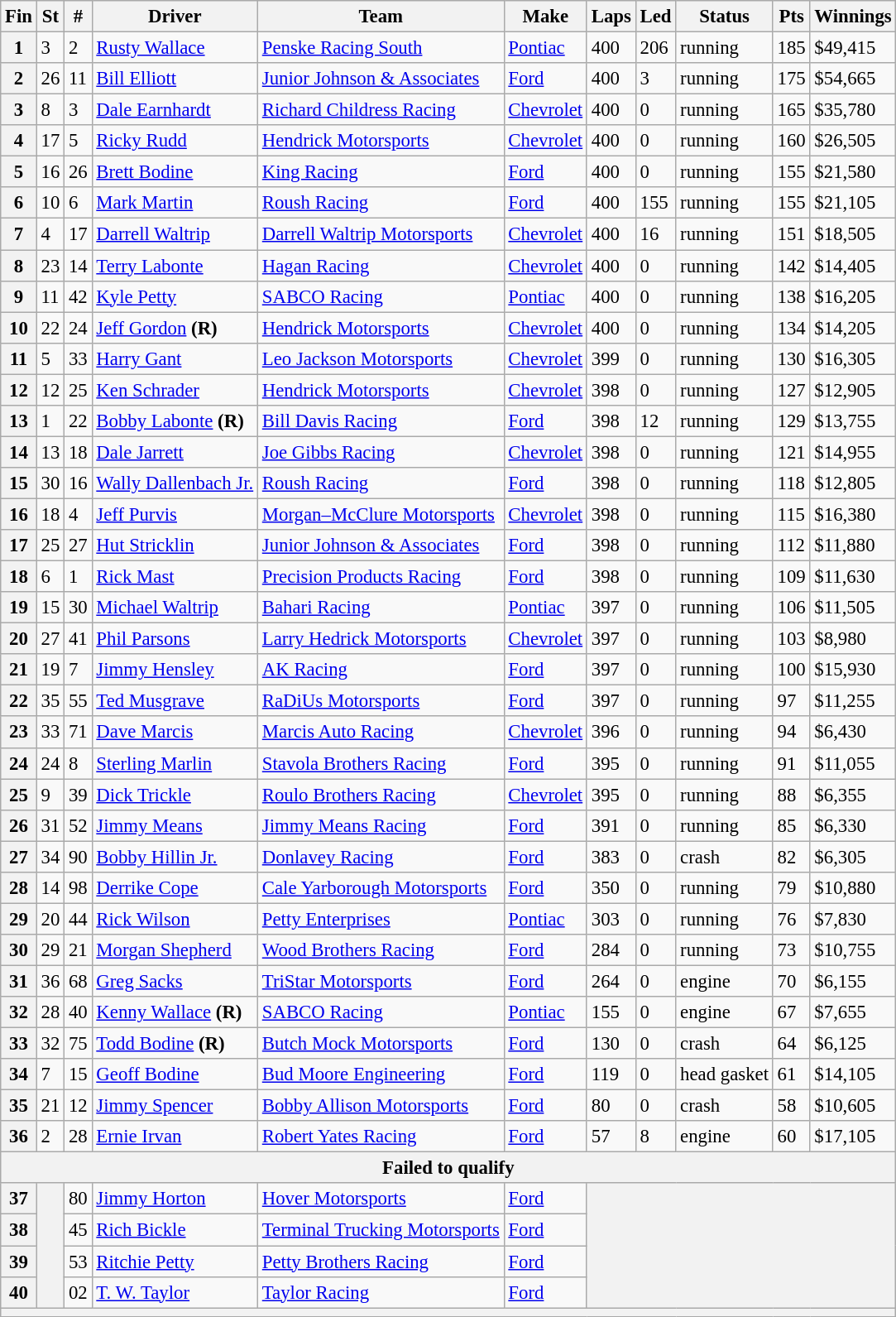<table class="wikitable" style="font-size:95%">
<tr>
<th>Fin</th>
<th>St</th>
<th>#</th>
<th>Driver</th>
<th>Team</th>
<th>Make</th>
<th>Laps</th>
<th>Led</th>
<th>Status</th>
<th>Pts</th>
<th>Winnings</th>
</tr>
<tr>
<th>1</th>
<td>3</td>
<td>2</td>
<td><a href='#'>Rusty Wallace</a></td>
<td><a href='#'>Penske Racing South</a></td>
<td><a href='#'>Pontiac</a></td>
<td>400</td>
<td>206</td>
<td>running</td>
<td>185</td>
<td>$49,415</td>
</tr>
<tr>
<th>2</th>
<td>26</td>
<td>11</td>
<td><a href='#'>Bill Elliott</a></td>
<td><a href='#'>Junior Johnson & Associates</a></td>
<td><a href='#'>Ford</a></td>
<td>400</td>
<td>3</td>
<td>running</td>
<td>175</td>
<td>$54,665</td>
</tr>
<tr>
<th>3</th>
<td>8</td>
<td>3</td>
<td><a href='#'>Dale Earnhardt</a></td>
<td><a href='#'>Richard Childress Racing</a></td>
<td><a href='#'>Chevrolet</a></td>
<td>400</td>
<td>0</td>
<td>running</td>
<td>165</td>
<td>$35,780</td>
</tr>
<tr>
<th>4</th>
<td>17</td>
<td>5</td>
<td><a href='#'>Ricky Rudd</a></td>
<td><a href='#'>Hendrick Motorsports</a></td>
<td><a href='#'>Chevrolet</a></td>
<td>400</td>
<td>0</td>
<td>running</td>
<td>160</td>
<td>$26,505</td>
</tr>
<tr>
<th>5</th>
<td>16</td>
<td>26</td>
<td><a href='#'>Brett Bodine</a></td>
<td><a href='#'>King Racing</a></td>
<td><a href='#'>Ford</a></td>
<td>400</td>
<td>0</td>
<td>running</td>
<td>155</td>
<td>$21,580</td>
</tr>
<tr>
<th>6</th>
<td>10</td>
<td>6</td>
<td><a href='#'>Mark Martin</a></td>
<td><a href='#'>Roush Racing</a></td>
<td><a href='#'>Ford</a></td>
<td>400</td>
<td>155</td>
<td>running</td>
<td>155</td>
<td>$21,105</td>
</tr>
<tr>
<th>7</th>
<td>4</td>
<td>17</td>
<td><a href='#'>Darrell Waltrip</a></td>
<td><a href='#'>Darrell Waltrip Motorsports</a></td>
<td><a href='#'>Chevrolet</a></td>
<td>400</td>
<td>16</td>
<td>running</td>
<td>151</td>
<td>$18,505</td>
</tr>
<tr>
<th>8</th>
<td>23</td>
<td>14</td>
<td><a href='#'>Terry Labonte</a></td>
<td><a href='#'>Hagan Racing</a></td>
<td><a href='#'>Chevrolet</a></td>
<td>400</td>
<td>0</td>
<td>running</td>
<td>142</td>
<td>$14,405</td>
</tr>
<tr>
<th>9</th>
<td>11</td>
<td>42</td>
<td><a href='#'>Kyle Petty</a></td>
<td><a href='#'>SABCO Racing</a></td>
<td><a href='#'>Pontiac</a></td>
<td>400</td>
<td>0</td>
<td>running</td>
<td>138</td>
<td>$16,205</td>
</tr>
<tr>
<th>10</th>
<td>22</td>
<td>24</td>
<td><a href='#'>Jeff Gordon</a> <strong>(R)</strong></td>
<td><a href='#'>Hendrick Motorsports</a></td>
<td><a href='#'>Chevrolet</a></td>
<td>400</td>
<td>0</td>
<td>running</td>
<td>134</td>
<td>$14,205</td>
</tr>
<tr>
<th>11</th>
<td>5</td>
<td>33</td>
<td><a href='#'>Harry Gant</a></td>
<td><a href='#'>Leo Jackson Motorsports</a></td>
<td><a href='#'>Chevrolet</a></td>
<td>399</td>
<td>0</td>
<td>running</td>
<td>130</td>
<td>$16,305</td>
</tr>
<tr>
<th>12</th>
<td>12</td>
<td>25</td>
<td><a href='#'>Ken Schrader</a></td>
<td><a href='#'>Hendrick Motorsports</a></td>
<td><a href='#'>Chevrolet</a></td>
<td>398</td>
<td>0</td>
<td>running</td>
<td>127</td>
<td>$12,905</td>
</tr>
<tr>
<th>13</th>
<td>1</td>
<td>22</td>
<td><a href='#'>Bobby Labonte</a> <strong>(R)</strong></td>
<td><a href='#'>Bill Davis Racing</a></td>
<td><a href='#'>Ford</a></td>
<td>398</td>
<td>12</td>
<td>running</td>
<td>129</td>
<td>$13,755</td>
</tr>
<tr>
<th>14</th>
<td>13</td>
<td>18</td>
<td><a href='#'>Dale Jarrett</a></td>
<td><a href='#'>Joe Gibbs Racing</a></td>
<td><a href='#'>Chevrolet</a></td>
<td>398</td>
<td>0</td>
<td>running</td>
<td>121</td>
<td>$14,955</td>
</tr>
<tr>
<th>15</th>
<td>30</td>
<td>16</td>
<td><a href='#'>Wally Dallenbach Jr.</a></td>
<td><a href='#'>Roush Racing</a></td>
<td><a href='#'>Ford</a></td>
<td>398</td>
<td>0</td>
<td>running</td>
<td>118</td>
<td>$12,805</td>
</tr>
<tr>
<th>16</th>
<td>18</td>
<td>4</td>
<td><a href='#'>Jeff Purvis</a></td>
<td><a href='#'>Morgan–McClure Motorsports</a></td>
<td><a href='#'>Chevrolet</a></td>
<td>398</td>
<td>0</td>
<td>running</td>
<td>115</td>
<td>$16,380</td>
</tr>
<tr>
<th>17</th>
<td>25</td>
<td>27</td>
<td><a href='#'>Hut Stricklin</a></td>
<td><a href='#'>Junior Johnson & Associates</a></td>
<td><a href='#'>Ford</a></td>
<td>398</td>
<td>0</td>
<td>running</td>
<td>112</td>
<td>$11,880</td>
</tr>
<tr>
<th>18</th>
<td>6</td>
<td>1</td>
<td><a href='#'>Rick Mast</a></td>
<td><a href='#'>Precision Products Racing</a></td>
<td><a href='#'>Ford</a></td>
<td>398</td>
<td>0</td>
<td>running</td>
<td>109</td>
<td>$11,630</td>
</tr>
<tr>
<th>19</th>
<td>15</td>
<td>30</td>
<td><a href='#'>Michael Waltrip</a></td>
<td><a href='#'>Bahari Racing</a></td>
<td><a href='#'>Pontiac</a></td>
<td>397</td>
<td>0</td>
<td>running</td>
<td>106</td>
<td>$11,505</td>
</tr>
<tr>
<th>20</th>
<td>27</td>
<td>41</td>
<td><a href='#'>Phil Parsons</a></td>
<td><a href='#'>Larry Hedrick Motorsports</a></td>
<td><a href='#'>Chevrolet</a></td>
<td>397</td>
<td>0</td>
<td>running</td>
<td>103</td>
<td>$8,980</td>
</tr>
<tr>
<th>21</th>
<td>19</td>
<td>7</td>
<td><a href='#'>Jimmy Hensley</a></td>
<td><a href='#'>AK Racing</a></td>
<td><a href='#'>Ford</a></td>
<td>397</td>
<td>0</td>
<td>running</td>
<td>100</td>
<td>$15,930</td>
</tr>
<tr>
<th>22</th>
<td>35</td>
<td>55</td>
<td><a href='#'>Ted Musgrave</a></td>
<td><a href='#'>RaDiUs Motorsports</a></td>
<td><a href='#'>Ford</a></td>
<td>397</td>
<td>0</td>
<td>running</td>
<td>97</td>
<td>$11,255</td>
</tr>
<tr>
<th>23</th>
<td>33</td>
<td>71</td>
<td><a href='#'>Dave Marcis</a></td>
<td><a href='#'>Marcis Auto Racing</a></td>
<td><a href='#'>Chevrolet</a></td>
<td>396</td>
<td>0</td>
<td>running</td>
<td>94</td>
<td>$6,430</td>
</tr>
<tr>
<th>24</th>
<td>24</td>
<td>8</td>
<td><a href='#'>Sterling Marlin</a></td>
<td><a href='#'>Stavola Brothers Racing</a></td>
<td><a href='#'>Ford</a></td>
<td>395</td>
<td>0</td>
<td>running</td>
<td>91</td>
<td>$11,055</td>
</tr>
<tr>
<th>25</th>
<td>9</td>
<td>39</td>
<td><a href='#'>Dick Trickle</a></td>
<td><a href='#'>Roulo Brothers Racing</a></td>
<td><a href='#'>Chevrolet</a></td>
<td>395</td>
<td>0</td>
<td>running</td>
<td>88</td>
<td>$6,355</td>
</tr>
<tr>
<th>26</th>
<td>31</td>
<td>52</td>
<td><a href='#'>Jimmy Means</a></td>
<td><a href='#'>Jimmy Means Racing</a></td>
<td><a href='#'>Ford</a></td>
<td>391</td>
<td>0</td>
<td>running</td>
<td>85</td>
<td>$6,330</td>
</tr>
<tr>
<th>27</th>
<td>34</td>
<td>90</td>
<td><a href='#'>Bobby Hillin Jr.</a></td>
<td><a href='#'>Donlavey Racing</a></td>
<td><a href='#'>Ford</a></td>
<td>383</td>
<td>0</td>
<td>crash</td>
<td>82</td>
<td>$6,305</td>
</tr>
<tr>
<th>28</th>
<td>14</td>
<td>98</td>
<td><a href='#'>Derrike Cope</a></td>
<td><a href='#'>Cale Yarborough Motorsports</a></td>
<td><a href='#'>Ford</a></td>
<td>350</td>
<td>0</td>
<td>running</td>
<td>79</td>
<td>$10,880</td>
</tr>
<tr>
<th>29</th>
<td>20</td>
<td>44</td>
<td><a href='#'>Rick Wilson</a></td>
<td><a href='#'>Petty Enterprises</a></td>
<td><a href='#'>Pontiac</a></td>
<td>303</td>
<td>0</td>
<td>running</td>
<td>76</td>
<td>$7,830</td>
</tr>
<tr>
<th>30</th>
<td>29</td>
<td>21</td>
<td><a href='#'>Morgan Shepherd</a></td>
<td><a href='#'>Wood Brothers Racing</a></td>
<td><a href='#'>Ford</a></td>
<td>284</td>
<td>0</td>
<td>running</td>
<td>73</td>
<td>$10,755</td>
</tr>
<tr>
<th>31</th>
<td>36</td>
<td>68</td>
<td><a href='#'>Greg Sacks</a></td>
<td><a href='#'>TriStar Motorsports</a></td>
<td><a href='#'>Ford</a></td>
<td>264</td>
<td>0</td>
<td>engine</td>
<td>70</td>
<td>$6,155</td>
</tr>
<tr>
<th>32</th>
<td>28</td>
<td>40</td>
<td><a href='#'>Kenny Wallace</a> <strong>(R)</strong></td>
<td><a href='#'>SABCO Racing</a></td>
<td><a href='#'>Pontiac</a></td>
<td>155</td>
<td>0</td>
<td>engine</td>
<td>67</td>
<td>$7,655</td>
</tr>
<tr>
<th>33</th>
<td>32</td>
<td>75</td>
<td><a href='#'>Todd Bodine</a> <strong>(R)</strong></td>
<td><a href='#'>Butch Mock Motorsports</a></td>
<td><a href='#'>Ford</a></td>
<td>130</td>
<td>0</td>
<td>crash</td>
<td>64</td>
<td>$6,125</td>
</tr>
<tr>
<th>34</th>
<td>7</td>
<td>15</td>
<td><a href='#'>Geoff Bodine</a></td>
<td><a href='#'>Bud Moore Engineering</a></td>
<td><a href='#'>Ford</a></td>
<td>119</td>
<td>0</td>
<td>head gasket</td>
<td>61</td>
<td>$14,105</td>
</tr>
<tr>
<th>35</th>
<td>21</td>
<td>12</td>
<td><a href='#'>Jimmy Spencer</a></td>
<td><a href='#'>Bobby Allison Motorsports</a></td>
<td><a href='#'>Ford</a></td>
<td>80</td>
<td>0</td>
<td>crash</td>
<td>58</td>
<td>$10,605</td>
</tr>
<tr>
<th>36</th>
<td>2</td>
<td>28</td>
<td><a href='#'>Ernie Irvan</a></td>
<td><a href='#'>Robert Yates Racing</a></td>
<td><a href='#'>Ford</a></td>
<td>57</td>
<td>8</td>
<td>engine</td>
<td>60</td>
<td>$17,105</td>
</tr>
<tr>
<th colspan="11">Failed to qualify</th>
</tr>
<tr>
<th>37</th>
<th rowspan="4"></th>
<td>80</td>
<td><a href='#'>Jimmy Horton</a></td>
<td><a href='#'>Hover Motorsports</a></td>
<td><a href='#'>Ford</a></td>
<th colspan="5" rowspan="4"></th>
</tr>
<tr>
<th>38</th>
<td>45</td>
<td><a href='#'>Rich Bickle</a></td>
<td><a href='#'>Terminal Trucking Motorsports</a></td>
<td><a href='#'>Ford</a></td>
</tr>
<tr>
<th>39</th>
<td>53</td>
<td><a href='#'>Ritchie Petty</a></td>
<td><a href='#'>Petty Brothers Racing</a></td>
<td><a href='#'>Ford</a></td>
</tr>
<tr>
<th>40</th>
<td>02</td>
<td><a href='#'>T. W. Taylor</a></td>
<td><a href='#'>Taylor Racing</a></td>
<td><a href='#'>Ford</a></td>
</tr>
<tr>
<th colspan="11"></th>
</tr>
</table>
